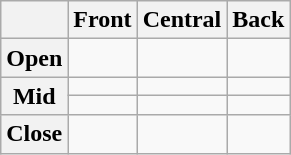<table class="wikitable" style="text-align:center;">
<tr>
<th></th>
<th>Front</th>
<th>Central</th>
<th>Back</th>
</tr>
<tr>
<th>Open</th>
<td></td>
<td></td>
<td></td>
</tr>
<tr>
<th rowspan=2>Mid</th>
<td></td>
<td></td>
<td></td>
</tr>
<tr>
<td></td>
<td></td>
<td></td>
</tr>
<tr>
<th>Close</th>
<td></td>
<td></td>
<td></td>
</tr>
</table>
